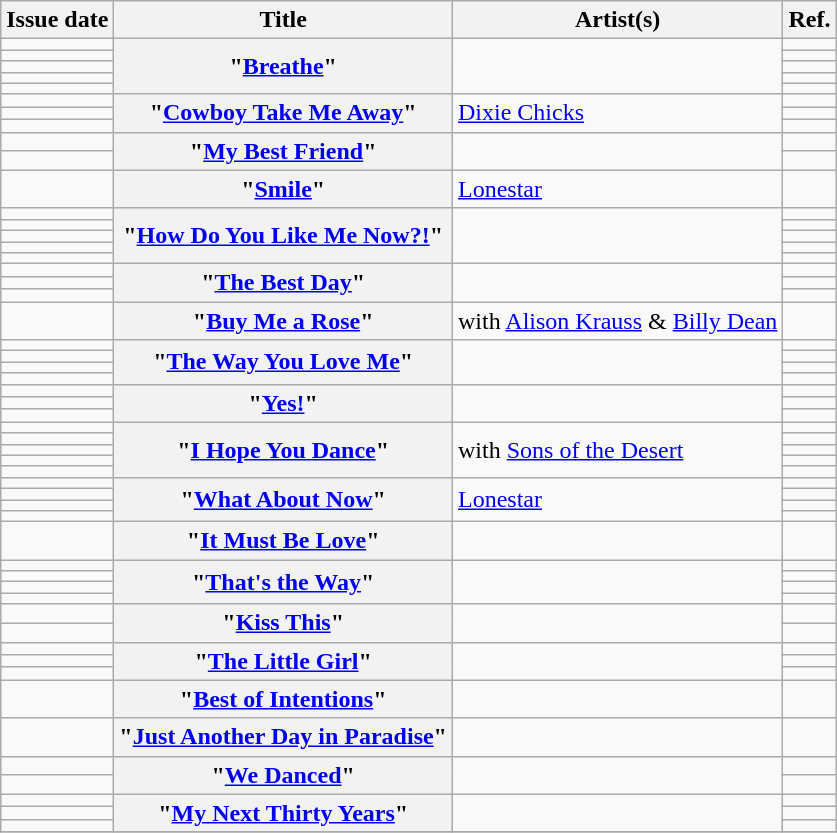<table class="wikitable sortable plainrowheaders">
<tr>
<th scope=col>Issue date</th>
<th scope=col>Title</th>
<th scope=col>Artist(s)</th>
<th scope=col class=unsortable>Ref.</th>
</tr>
<tr>
<td></td>
<th rowspan="5" scope="row">"<a href='#'>Breathe</a>"</th>
<td rowspan="5"></td>
<td align=center></td>
</tr>
<tr>
<td></td>
<td align=center></td>
</tr>
<tr>
<td></td>
<td align=center></td>
</tr>
<tr>
<td></td>
<td align=center></td>
</tr>
<tr>
<td></td>
<td align=center></td>
</tr>
<tr>
<td></td>
<th rowspan="3" scope="row">"<a href='#'>Cowboy Take Me Away</a>"</th>
<td rowspan="3"><a href='#'>Dixie Chicks</a></td>
<td align=center></td>
</tr>
<tr>
<td></td>
<td align=center></td>
</tr>
<tr>
<td></td>
<td align=center></td>
</tr>
<tr>
<td></td>
<th rowspan="2" scope="row">"<a href='#'>My Best Friend</a>"</th>
<td rowspan="2"></td>
<td align=center></td>
</tr>
<tr>
<td></td>
<td align=center></td>
</tr>
<tr>
<td></td>
<th rowspan="1" scope="row">"<a href='#'>Smile</a>"</th>
<td rowspan="1"><a href='#'>Lonestar</a></td>
<td align=center></td>
</tr>
<tr>
<td></td>
<th rowspan="5" scope="row">"<a href='#'>How Do You Like Me Now?!</a>"</th>
<td rowspan="5"></td>
<td align=center></td>
</tr>
<tr>
<td></td>
<td align=center></td>
</tr>
<tr>
<td></td>
<td align=center></td>
</tr>
<tr>
<td></td>
<td align=center></td>
</tr>
<tr>
<td></td>
<td align=center></td>
</tr>
<tr>
<td></td>
<th rowspan="3" scope="row">"<a href='#'>The Best Day</a>"</th>
<td rowspan="3"></td>
<td align=center></td>
</tr>
<tr>
<td></td>
<td align=center></td>
</tr>
<tr>
<td></td>
<td align=center></td>
</tr>
<tr>
<td></td>
<th rowspan="1" scope="row">"<a href='#'>Buy Me a Rose</a>"</th>
<td rowspan="1"> with <a href='#'>Alison Krauss</a> & <a href='#'>Billy Dean</a></td>
<td align=center></td>
</tr>
<tr>
<td></td>
<th rowspan="4" scope="row">"<a href='#'>The Way You Love Me</a>"</th>
<td rowspan="4"></td>
<td align=center></td>
</tr>
<tr>
<td></td>
<td align=center></td>
</tr>
<tr>
<td></td>
<td align=center></td>
</tr>
<tr>
<td></td>
<td align=center></td>
</tr>
<tr>
<td></td>
<th rowspan="3" scope="row">"<a href='#'>Yes!</a>"</th>
<td rowspan="3"></td>
<td align=center></td>
</tr>
<tr>
<td></td>
<td align=center></td>
</tr>
<tr>
<td></td>
<td align=center></td>
</tr>
<tr>
<td></td>
<th rowspan="5" scope="row">"<a href='#'>I Hope You Dance</a>"</th>
<td rowspan="5"> with <a href='#'>Sons of the Desert</a></td>
<td align=center></td>
</tr>
<tr>
<td></td>
<td align=center></td>
</tr>
<tr>
<td></td>
<td align=center></td>
</tr>
<tr>
<td></td>
<td align=center></td>
</tr>
<tr>
<td></td>
<td align=center></td>
</tr>
<tr>
<td></td>
<th rowspan="4" scope="row">"<a href='#'>What About Now</a>"</th>
<td rowspan="4"><a href='#'>Lonestar</a></td>
<td align=center></td>
</tr>
<tr>
<td></td>
<td align=center></td>
</tr>
<tr>
<td></td>
<td align=center></td>
</tr>
<tr>
<td></td>
<td align=center></td>
</tr>
<tr>
<td></td>
<th rowspan="1" scope="row">"<a href='#'>It Must Be Love</a>"</th>
<td rowspan="1"></td>
<td align=center></td>
</tr>
<tr>
<td></td>
<th rowspan="4" scope="row">"<a href='#'>That's the Way</a>"</th>
<td rowspan="4"></td>
<td align=center></td>
</tr>
<tr>
<td></td>
<td align=center></td>
</tr>
<tr>
<td></td>
<td align=center></td>
</tr>
<tr>
<td></td>
<td align=center></td>
</tr>
<tr>
<td></td>
<th rowspan="2" scope="row">"<a href='#'>Kiss This</a>"</th>
<td rowspan="2"></td>
<td align=center></td>
</tr>
<tr>
<td></td>
<td align=center></td>
</tr>
<tr>
<td></td>
<th rowspan="3" scope="row">"<a href='#'>The Little Girl</a>"</th>
<td rowspan="3"></td>
<td align=center></td>
</tr>
<tr>
<td></td>
<td align=center></td>
</tr>
<tr>
<td></td>
<td align=center></td>
</tr>
<tr>
<td></td>
<th rowspan="1" scope="row">"<a href='#'>Best of Intentions</a>"</th>
<td rowspan="1"></td>
<td align=center></td>
</tr>
<tr>
<td></td>
<th rowspan="1" scope="row">"<a href='#'>Just Another Day in Paradise</a>"</th>
<td rowspan="1"></td>
<td align=center></td>
</tr>
<tr>
<td></td>
<th rowspan="2" scope="row">"<a href='#'>We Danced</a>"</th>
<td rowspan="2"></td>
<td align=center></td>
</tr>
<tr>
<td></td>
<td align=center></td>
</tr>
<tr>
<td></td>
<th rowspan="3" scope="row">"<a href='#'>My Next Thirty Years</a>"</th>
<td rowspan="3"></td>
<td align=center></td>
</tr>
<tr>
<td></td>
<td align=center></td>
</tr>
<tr>
<td></td>
<td align=center></td>
</tr>
<tr>
</tr>
</table>
